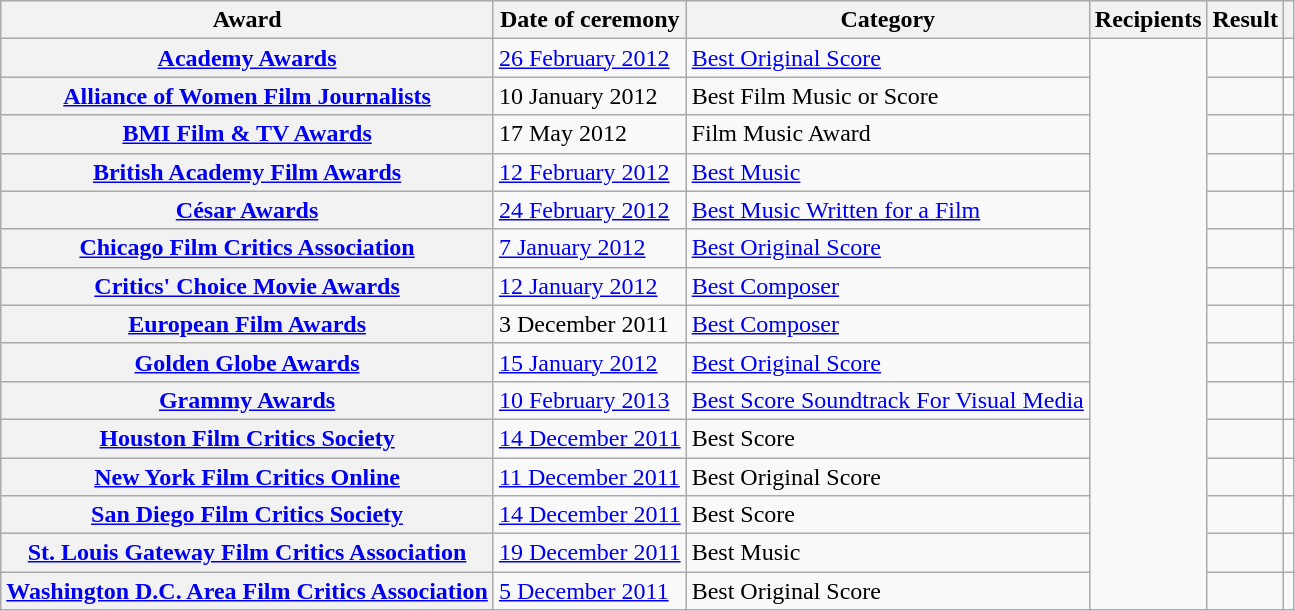<table class="wikitable plainrowheaders sortable">
<tr>
<th scope="col">Award</th>
<th scope="col">Date of ceremony</th>
<th scope="col">Category</th>
<th scope="col">Recipients</th>
<th scope="col">Result</th>
<th scope="col" class="unsortable"></th>
</tr>
<tr>
<th scope="row"><a href='#'>Academy Awards</a></th>
<td><a href='#'>26 February 2012</a></td>
<td><a href='#'>Best Original Score</a></td>
<td rowspan="15"></td>
<td></td>
<td style="text-align:center;"></td>
</tr>
<tr>
<th scope="row"><a href='#'>Alliance of Women Film Journalists</a></th>
<td>10 January 2012</td>
<td>Best Film Music or Score</td>
<td></td>
<td style="text-align:center;"><br></td>
</tr>
<tr>
<th scope="row"><a href='#'>BMI Film & TV Awards</a></th>
<td>17 May 2012</td>
<td>Film Music Award</td>
<td></td>
<td style="text-align:center;"></td>
</tr>
<tr>
<th scope="row"><a href='#'>British Academy Film Awards</a></th>
<td><a href='#'>12 February 2012</a></td>
<td><a href='#'>Best Music</a></td>
<td></td>
<td style="text-align:center;"></td>
</tr>
<tr>
<th scope="row"><a href='#'>César Awards</a></th>
<td><a href='#'>24 February 2012</a></td>
<td><a href='#'>Best Music Written for a Film</a></td>
<td></td>
<td style="text-align:center;"></td>
</tr>
<tr>
<th scope="row"><a href='#'>Chicago Film Critics Association</a></th>
<td><a href='#'>7 January 2012</a></td>
<td><a href='#'>Best Original Score</a></td>
<td></td>
<td style="text-align:center;"><br></td>
</tr>
<tr>
<th scope="row"><a href='#'>Critics' Choice Movie Awards</a></th>
<td><a href='#'>12 January 2012</a></td>
<td><a href='#'>Best Composer</a></td>
<td></td>
<td style="text-align:center;"></td>
</tr>
<tr>
<th scope="row"><a href='#'>European Film Awards</a></th>
<td>3 December 2011</td>
<td><a href='#'>Best Composer</a></td>
<td></td>
<td style="text-align:center;"></td>
</tr>
<tr>
<th scope="row"><a href='#'>Golden Globe Awards</a></th>
<td><a href='#'>15 January 2012</a></td>
<td><a href='#'>Best Original Score</a></td>
<td></td>
<td style="text-align:center;"></td>
</tr>
<tr>
<th scope="row"><a href='#'>Grammy Awards</a></th>
<td><a href='#'>10 February 2013</a></td>
<td><a href='#'>Best Score Soundtrack For Visual Media</a></td>
<td></td>
<td style="text-align:center;"></td>
</tr>
<tr>
<th scope="row"><a href='#'>Houston Film Critics Society</a></th>
<td><a href='#'>14 December 2011</a></td>
<td>Best Score</td>
<td></td>
<td style="text-align:center;"></td>
</tr>
<tr>
<th scope="row"><a href='#'>New York Film Critics Online</a></th>
<td><a href='#'>11 December 2011</a></td>
<td>Best Original Score</td>
<td></td>
<td style="text-align:center;"></td>
</tr>
<tr>
<th scope="row"><a href='#'>San Diego Film Critics Society</a></th>
<td><a href='#'>14 December 2011</a></td>
<td>Best Score</td>
<td></td>
<td style="text-align:center;"></td>
</tr>
<tr>
<th scope="row"><a href='#'>St. Louis Gateway Film Critics Association</a></th>
<td><a href='#'>19 December 2011</a></td>
<td>Best Music</td>
<td></td>
<td style="text-align:center;"></td>
</tr>
<tr>
<th scope="row"><a href='#'>Washington D.C. Area Film Critics Association</a></th>
<td><a href='#'>5 December 2011</a></td>
<td>Best Original Score</td>
<td></td>
<td style="text-align:center;"></td>
</tr>
</table>
